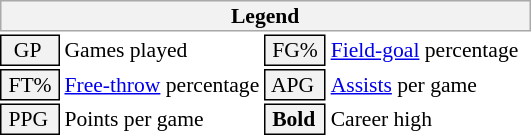<table class="toccolours" style="font-size: 90%; white-space: nowrap;">
<tr>
<th colspan="6" style="background:#f2f2f2; border:1px solid #aaa;">Legend</th>
</tr>
<tr>
<td style="background:#f2f2f2; border:1px solid black;">  GP</td>
<td>Games played</td>
<td style="background:#f2f2f2; border:1px solid black;"> FG% </td>
<td style="padding-right: 8px"><a href='#'>Field-goal</a> percentage</td>
</tr>
<tr>
<td style="background:#f2f2f2; border:1px solid black;"> FT% </td>
<td><a href='#'>Free-throw</a> percentage</td>
<td style="background:#f2f2f2; border:1px solid black;"> APG </td>
<td><a href='#'>Assists</a> per game</td>
</tr>
<tr>
<td style="background:#f2f2f2; border:1px solid black;"> PPG </td>
<td>Points per game</td>
<td style="background-color: #F2F2F2; border: 1px solid black"> <strong>Bold</strong> </td>
<td>Career high</td>
</tr>
<tr>
</tr>
</table>
